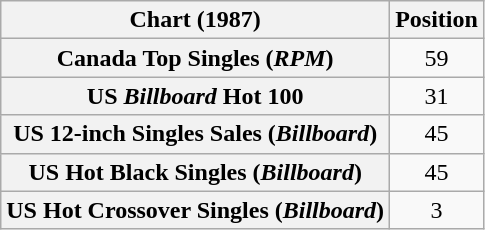<table class="wikitable sortable plainrowheaders" style="text-align:center">
<tr>
<th>Chart (1987)</th>
<th>Position</th>
</tr>
<tr>
<th scope="row">Canada Top Singles (<em>RPM</em>)</th>
<td>59</td>
</tr>
<tr>
<th scope="row">US <em>Billboard</em> Hot 100</th>
<td>31</td>
</tr>
<tr>
<th scope="row">US 12-inch Singles Sales (<em>Billboard</em>)</th>
<td>45</td>
</tr>
<tr>
<th scope="row">US Hot Black Singles (<em>Billboard</em>)</th>
<td>45</td>
</tr>
<tr>
<th scope="row">US Hot Crossover Singles (<em>Billboard</em>)</th>
<td>3</td>
</tr>
</table>
